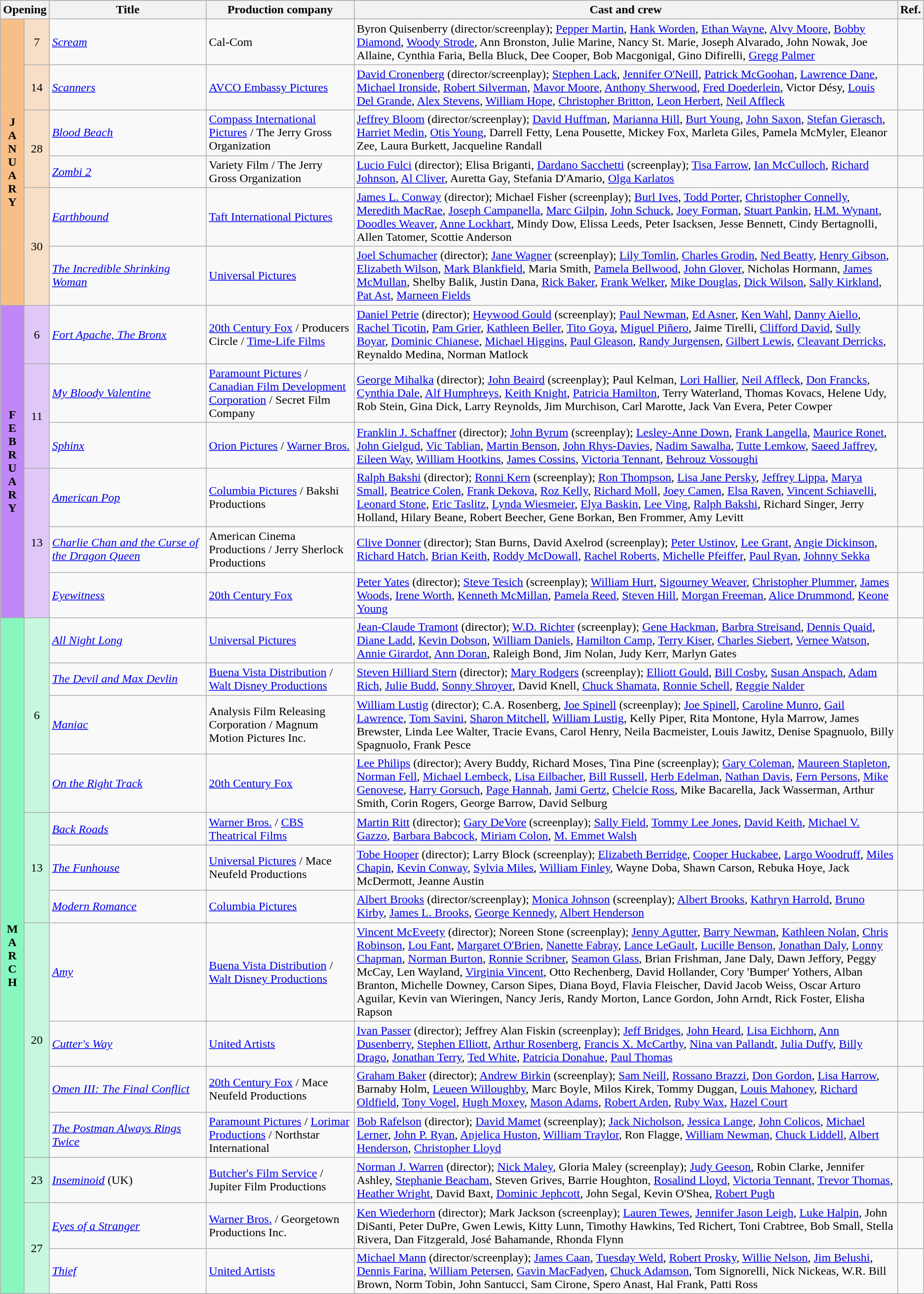<table class="wikitable sortable">
<tr style="background:#b0e0e6; text-align:center;">
<th colspan="2">Opening</th>
<th style="width:17%;">Title</th>
<th style="width:16%;">Production company</th>
<th>Cast and crew</th>
<th class="unsortable">Ref.</th>
</tr>
<tr>
<th rowspan="6" style="text-align:center; background:#f7bf87;"><strong>J<br>A<br>N<br>U<br>A<br>R<br>Y</strong></th>
<td style="text-align:center; background:#f7dfc7;">7</td>
<td><em><a href='#'>Scream</a></em></td>
<td>Cal-Com</td>
<td>Byron Quisenberry (director/screenplay); <a href='#'>Pepper Martin</a>, <a href='#'>Hank Worden</a>, <a href='#'>Ethan Wayne</a>, <a href='#'>Alvy Moore</a>, <a href='#'>Bobby Diamond</a>, <a href='#'>Woody Strode</a>, Ann Bronston, Julie Marine, Nancy St. Marie, Joseph Alvarado, John Nowak, Joe Allaine, Cynthia Faria, Bella Bluck, Dee Cooper, Bob Macgonigal, Gino Difirelli, <a href='#'>Gregg Palmer</a></td>
<td></td>
</tr>
<tr>
<td style="text-align:center; background:#f7dfc7;">14</td>
<td><em><a href='#'>Scanners</a></em></td>
<td><a href='#'>AVCO Embassy Pictures</a></td>
<td><a href='#'>David Cronenberg</a> (director/screenplay); <a href='#'>Stephen Lack</a>, <a href='#'>Jennifer O'Neill</a>, <a href='#'>Patrick McGoohan</a>, <a href='#'>Lawrence Dane</a>, <a href='#'>Michael Ironside</a>, <a href='#'>Robert Silverman</a>, <a href='#'>Mavor Moore</a>, <a href='#'>Anthony Sherwood</a>, <a href='#'>Fred Doederlein</a>, Victor Désy, <a href='#'>Louis Del Grande</a>, <a href='#'>Alex Stevens</a>, <a href='#'>William Hope</a>, <a href='#'>Christopher Britton</a>, <a href='#'>Leon Herbert</a>, <a href='#'>Neil Affleck</a></td>
<td></td>
</tr>
<tr>
<td rowspan="2" style="text-align:center; background:#f7dfc7;">28</td>
<td><em><a href='#'>Blood Beach</a></em></td>
<td><a href='#'>Compass International Pictures</a> / The Jerry Gross Organization</td>
<td><a href='#'>Jeffrey Bloom</a> (director/screenplay); <a href='#'>David Huffman</a>, <a href='#'>Marianna Hill</a>, <a href='#'>Burt Young</a>, <a href='#'>John Saxon</a>, <a href='#'>Stefan Gierasch</a>, <a href='#'>Harriet Medin</a>, <a href='#'>Otis Young</a>, Darrell Fetty, Lena Pousette, Mickey Fox, Marleta Giles, Pamela McMyler, Eleanor Zee, Laura Burkett, Jacqueline Randall</td>
<td></td>
</tr>
<tr>
<td><em><a href='#'>Zombi 2</a></em></td>
<td>Variety Film / The Jerry Gross Organization</td>
<td><a href='#'>Lucio Fulci</a> (director); Elisa Briganti, <a href='#'>Dardano Sacchetti</a> (screenplay); <a href='#'>Tisa Farrow</a>, <a href='#'>Ian McCulloch</a>, <a href='#'>Richard Johnson</a>, <a href='#'>Al Cliver</a>, Auretta Gay, Stefania D'Amario, <a href='#'>Olga Karlatos</a></td>
<td></td>
</tr>
<tr>
<td rowspan="2" style="text-align:center; background:#f7dfc7;">30</td>
<td><em><a href='#'>Earthbound</a></em></td>
<td><a href='#'>Taft International Pictures</a></td>
<td><a href='#'>James L. Conway</a> (director); Michael Fisher (screenplay); <a href='#'>Burl Ives</a>, <a href='#'>Todd Porter</a>, <a href='#'>Christopher Connelly</a>, <a href='#'>Meredith MacRae</a>, <a href='#'>Joseph Campanella</a>, <a href='#'>Marc Gilpin</a>, <a href='#'>John Schuck</a>, <a href='#'>Joey Forman</a>, <a href='#'>Stuart Pankin</a>, <a href='#'>H.M. Wynant</a>, <a href='#'>Doodles Weaver</a>, <a href='#'>Anne Lockhart</a>, Mindy Dow, Elissa Leeds, Peter Isacksen, Jesse Bennett, Cindy Bertagnolli, Allen Tatomer, Scottie Anderson</td>
<td></td>
</tr>
<tr>
<td><em><a href='#'>The Incredible Shrinking Woman</a></em></td>
<td><a href='#'>Universal Pictures</a></td>
<td><a href='#'>Joel Schumacher</a> (director); <a href='#'>Jane Wagner</a> (screenplay); <a href='#'>Lily Tomlin</a>, <a href='#'>Charles Grodin</a>, <a href='#'>Ned Beatty</a>, <a href='#'>Henry Gibson</a>, <a href='#'>Elizabeth Wilson</a>, <a href='#'>Mark Blankfield</a>, Maria Smith, <a href='#'>Pamela Bellwood</a>, <a href='#'>John Glover</a>, Nicholas Hormann, <a href='#'>James McMullan</a>, Shelby Balik, Justin Dana, <a href='#'>Rick Baker</a>, <a href='#'>Frank Welker</a>, <a href='#'>Mike Douglas</a>, <a href='#'>Dick Wilson</a>, <a href='#'>Sally Kirkland</a>, <a href='#'>Pat Ast</a>, <a href='#'>Marneen Fields</a></td>
<td></td>
</tr>
<tr>
<th rowspan="6" style="text-align:center; background:#bf87f7;"><strong>F<br>E<br>B<br>R<br>U<br>A<br>R<br>Y</strong></th>
<td style="text-align:center; background:#dfc7f7;">6</td>
<td><em><a href='#'>Fort Apache, The Bronx</a></em></td>
<td><a href='#'>20th Century Fox</a> / Producers Circle / <a href='#'>Time-Life Films</a></td>
<td><a href='#'>Daniel Petrie</a> (director); <a href='#'>Heywood Gould</a> (screenplay); <a href='#'>Paul Newman</a>, <a href='#'>Ed Asner</a>, <a href='#'>Ken Wahl</a>, <a href='#'>Danny Aiello</a>, <a href='#'>Rachel Ticotin</a>, <a href='#'>Pam Grier</a>, <a href='#'>Kathleen Beller</a>, <a href='#'>Tito Goya</a>, <a href='#'>Miguel Piñero</a>, Jaime Tirelli, <a href='#'>Clifford David</a>, <a href='#'>Sully Boyar</a>, <a href='#'>Dominic Chianese</a>, <a href='#'>Michael Higgins</a>, <a href='#'>Paul Gleason</a>, <a href='#'>Randy Jurgensen</a>, <a href='#'>Gilbert Lewis</a>, <a href='#'>Cleavant Derricks</a>, Reynaldo Medina, Norman Matlock</td>
<td></td>
</tr>
<tr>
<td rowspan="2" style="text-align:center; background:#dfc7f7;">11</td>
<td><em><a href='#'>My Bloody Valentine</a></em></td>
<td><a href='#'>Paramount Pictures</a> / <a href='#'>Canadian Film Development Corporation</a> / Secret Film Company</td>
<td><a href='#'>George Mihalka</a> (director); <a href='#'>John Beaird</a> (screenplay); Paul Kelman, <a href='#'>Lori Hallier</a>, <a href='#'>Neil Affleck</a>, <a href='#'>Don Francks</a>, <a href='#'>Cynthia Dale</a>, <a href='#'>Alf Humphreys</a>, <a href='#'>Keith Knight</a>, <a href='#'>Patricia Hamilton</a>, Terry Waterland, Thomas Kovacs, Helene Udy, Rob Stein, Gina Dick, Larry Reynolds, Jim Murchison, Carl Marotte, Jack Van Evera, Peter Cowper</td>
<td></td>
</tr>
<tr>
<td><em><a href='#'>Sphinx</a></em></td>
<td><a href='#'>Orion Pictures</a> / <a href='#'>Warner Bros.</a></td>
<td><a href='#'>Franklin J. Schaffner</a> (director); <a href='#'>John Byrum</a> (screenplay); <a href='#'>Lesley-Anne Down</a>, <a href='#'>Frank Langella</a>, <a href='#'>Maurice Ronet</a>, <a href='#'>John Gielgud</a>, <a href='#'>Vic Tablian</a>, <a href='#'>Martin Benson</a>, <a href='#'>John Rhys-Davies</a>, <a href='#'>Nadim Sawalha</a>, <a href='#'>Tutte Lemkow</a>, <a href='#'>Saeed Jaffrey</a>, <a href='#'>Eileen Way</a>, <a href='#'>William Hootkins</a>, <a href='#'>James Cossins</a>, <a href='#'>Victoria Tennant</a>, <a href='#'>Behrouz Vossoughi</a></td>
<td></td>
</tr>
<tr>
<td rowspan="3" style="text-align:center; background:#dfc7f7;">13</td>
<td><em><a href='#'>American Pop</a></em></td>
<td><a href='#'>Columbia Pictures</a> / Bakshi Productions</td>
<td><a href='#'>Ralph Bakshi</a> (director); <a href='#'>Ronni Kern</a> (screenplay); <a href='#'>Ron Thompson</a>, <a href='#'>Lisa Jane Persky</a>, <a href='#'>Jeffrey Lippa</a>, <a href='#'>Marya Small</a>, <a href='#'>Beatrice Colen</a>, <a href='#'>Frank Dekova</a>, <a href='#'>Roz Kelly</a>, <a href='#'>Richard Moll</a>, <a href='#'>Joey Camen</a>, <a href='#'>Elsa Raven</a>, <a href='#'>Vincent Schiavelli</a>, <a href='#'>Leonard Stone</a>, <a href='#'>Eric Taslitz</a>, <a href='#'>Lynda Wiesmeier</a>, <a href='#'>Elya Baskin</a>, <a href='#'>Lee Ving</a>, <a href='#'>Ralph Bakshi</a>, Richard Singer, Jerry Holland, Hilary Beane, Robert Beecher, Gene Borkan, Ben Frommer, Amy Levitt</td>
<td></td>
</tr>
<tr>
<td><em><a href='#'>Charlie Chan and the Curse of the Dragon Queen</a></em></td>
<td>American Cinema Productions / Jerry Sherlock Productions</td>
<td><a href='#'>Clive Donner</a> (director); Stan Burns, David Axelrod (screenplay); <a href='#'>Peter Ustinov</a>, <a href='#'>Lee Grant</a>, <a href='#'>Angie Dickinson</a>, <a href='#'>Richard Hatch</a>, <a href='#'>Brian Keith</a>, <a href='#'>Roddy McDowall</a>, <a href='#'>Rachel Roberts</a>, <a href='#'>Michelle Pfeiffer</a>, <a href='#'>Paul Ryan</a>, <a href='#'>Johnny Sekka</a></td>
<td></td>
</tr>
<tr>
<td><em><a href='#'>Eyewitness</a></em></td>
<td><a href='#'>20th Century Fox</a></td>
<td><a href='#'>Peter Yates</a> (director); <a href='#'>Steve Tesich</a> (screenplay); <a href='#'>William Hurt</a>, <a href='#'>Sigourney Weaver</a>, <a href='#'>Christopher Plummer</a>, <a href='#'>James Woods</a>, <a href='#'>Irene Worth</a>, <a href='#'>Kenneth McMillan</a>, <a href='#'>Pamela Reed</a>, <a href='#'>Steven Hill</a>, <a href='#'>Morgan Freeman</a>, <a href='#'>Alice Drummond</a>, <a href='#'>Keone Young</a></td>
<td></td>
</tr>
<tr>
<th rowspan="14" style="text-align:center; background:#87f7bf;"><strong>M<br>A<br>R<br>C<br>H</strong></th>
<td rowspan="4" style="text-align:center; background:#c7f7df;">6</td>
<td><em><a href='#'>All Night Long</a></em></td>
<td><a href='#'>Universal Pictures</a></td>
<td><a href='#'>Jean-Claude Tramont</a> (director); <a href='#'>W.D. Richter</a> (screenplay); <a href='#'>Gene Hackman</a>, <a href='#'>Barbra Streisand</a>, <a href='#'>Dennis Quaid</a>, <a href='#'>Diane Ladd</a>, <a href='#'>Kevin Dobson</a>, <a href='#'>William Daniels</a>, <a href='#'>Hamilton Camp</a>, <a href='#'>Terry Kiser</a>, <a href='#'>Charles Siebert</a>, <a href='#'>Vernee Watson</a>, <a href='#'>Annie Girardot</a>, <a href='#'>Ann Doran</a>, Raleigh Bond, Jim Nolan, Judy Kerr, Marlyn Gates</td>
<td></td>
</tr>
<tr>
<td><em><a href='#'>The Devil and Max Devlin</a></em></td>
<td><a href='#'>Buena Vista Distribution</a> / <a href='#'>Walt Disney Productions</a></td>
<td><a href='#'>Steven Hilliard Stern</a> (director); <a href='#'>Mary Rodgers</a> (screenplay); <a href='#'>Elliott Gould</a>, <a href='#'>Bill Cosby</a>, <a href='#'>Susan Anspach</a>, <a href='#'>Adam Rich</a>, <a href='#'>Julie Budd</a>, <a href='#'>Sonny Shroyer</a>, David Knell, <a href='#'>Chuck Shamata</a>, <a href='#'>Ronnie Schell</a>, <a href='#'>Reggie Nalder</a></td>
<td></td>
</tr>
<tr>
<td><em><a href='#'>Maniac</a></em></td>
<td>Analysis Film Releasing Corporation / Magnum Motion Pictures Inc.</td>
<td><a href='#'>William Lustig</a> (director); C.A. Rosenberg, <a href='#'>Joe Spinell</a> (screenplay); <a href='#'>Joe Spinell</a>, <a href='#'>Caroline Munro</a>, <a href='#'>Gail Lawrence</a>, <a href='#'>Tom Savini</a>, <a href='#'>Sharon Mitchell</a>, <a href='#'>William Lustig</a>, Kelly Piper, Rita Montone, Hyla Marrow, James Brewster, Linda Lee Walter, Tracie Evans, Carol Henry, Neila Bacmeister, Louis Jawitz, Denise Spagnuolo, Billy Spagnuolo, Frank Pesce</td>
<td></td>
</tr>
<tr>
<td><em><a href='#'>On the Right Track</a></em></td>
<td><a href='#'>20th Century Fox</a></td>
<td><a href='#'>Lee Philips</a> (director); Avery Buddy, Richard Moses, Tina Pine (screenplay); <a href='#'>Gary Coleman</a>, <a href='#'>Maureen Stapleton</a>, <a href='#'>Norman Fell</a>, <a href='#'>Michael Lembeck</a>, <a href='#'>Lisa Eilbacher</a>, <a href='#'>Bill Russell</a>, <a href='#'>Herb Edelman</a>, <a href='#'>Nathan Davis</a>, <a href='#'>Fern Persons</a>, <a href='#'>Mike Genovese</a>, <a href='#'>Harry Gorsuch</a>, <a href='#'>Page Hannah</a>, <a href='#'>Jami Gertz</a>, <a href='#'>Chelcie Ross</a>, Mike Bacarella, Jack Wasserman, Arthur Smith, Corin Rogers, George Barrow, David Selburg</td>
<td></td>
</tr>
<tr>
<td rowspan="3" style="text-align:center; background:#c7f7df;">13</td>
<td><em><a href='#'>Back Roads</a></em></td>
<td><a href='#'>Warner Bros.</a> / <a href='#'>CBS Theatrical Films</a></td>
<td><a href='#'>Martin Ritt</a> (director); <a href='#'>Gary DeVore</a> (screenplay); <a href='#'>Sally Field</a>, <a href='#'>Tommy Lee Jones</a>, <a href='#'>David Keith</a>, <a href='#'>Michael V. Gazzo</a>, <a href='#'>Barbara Babcock</a>, <a href='#'>Miriam Colon</a>, <a href='#'>M. Emmet Walsh</a></td>
<td></td>
</tr>
<tr>
<td><em><a href='#'>The Funhouse</a></em></td>
<td><a href='#'>Universal Pictures</a> / Mace Neufeld Productions</td>
<td><a href='#'>Tobe Hooper</a> (director); Larry Block (screenplay); <a href='#'>Elizabeth Berridge</a>, <a href='#'>Cooper Huckabee</a>, <a href='#'>Largo Woodruff</a>, <a href='#'>Miles Chapin</a>, <a href='#'>Kevin Conway</a>, <a href='#'>Sylvia Miles</a>, <a href='#'>William Finley</a>, Wayne Doba, Shawn Carson, Rebuka Hoye, Jack McDermott, Jeanne Austin</td>
<td></td>
</tr>
<tr>
<td><em><a href='#'>Modern Romance</a></em></td>
<td><a href='#'>Columbia Pictures</a></td>
<td><a href='#'>Albert Brooks</a> (director/screenplay); <a href='#'>Monica Johnson</a> (screenplay); <a href='#'>Albert Brooks</a>, <a href='#'>Kathryn Harrold</a>, <a href='#'>Bruno Kirby</a>, <a href='#'>James L. Brooks</a>, <a href='#'>George Kennedy</a>, <a href='#'>Albert Henderson</a></td>
<td></td>
</tr>
<tr>
<td rowspan="4" style="text-align:center; background:#c7f7df;">20</td>
<td><em><a href='#'>Amy</a></em></td>
<td><a href='#'>Buena Vista Distribution</a> / <a href='#'>Walt Disney Productions</a></td>
<td><a href='#'>Vincent McEveety</a> (director); Noreen Stone (screenplay); <a href='#'>Jenny Agutter</a>, <a href='#'>Barry Newman</a>, <a href='#'>Kathleen Nolan</a>, <a href='#'>Chris Robinson</a>, <a href='#'>Lou Fant</a>, <a href='#'>Margaret O'Brien</a>, <a href='#'>Nanette Fabray</a>, <a href='#'>Lance LeGault</a>, <a href='#'>Lucille Benson</a>, <a href='#'>Jonathan Daly</a>, <a href='#'>Lonny Chapman</a>, <a href='#'>Norman Burton</a>, <a href='#'>Ronnie Scribner</a>, <a href='#'>Seamon Glass</a>, Brian Frishman, Jane Daly, Dawn Jeffory, Peggy McCay, Len Wayland, <a href='#'>Virginia Vincent</a>, Otto Rechenberg, David Hollander, Cory 'Bumper' Yothers, Alban Branton, Michelle Downey, Carson Sipes, Diana Boyd, Flavia Fleischer, David Jacob Weiss, Oscar Arturo Aguilar, Kevin van Wieringen, Nancy Jeris, Randy Morton, Lance Gordon, John Arndt, Rick Foster, Elisha Rapson</td>
<td></td>
</tr>
<tr>
<td><em><a href='#'>Cutter's Way</a></em></td>
<td><a href='#'>United Artists</a></td>
<td><a href='#'>Ivan Passer</a> (director); Jeffrey Alan Fiskin (screenplay); <a href='#'>Jeff Bridges</a>, <a href='#'>John Heard</a>, <a href='#'>Lisa Eichhorn</a>, <a href='#'>Ann Dusenberry</a>, <a href='#'>Stephen Elliott</a>, <a href='#'>Arthur Rosenberg</a>, <a href='#'>Francis X. McCarthy</a>, <a href='#'>Nina van Pallandt</a>, <a href='#'>Julia Duffy</a>, <a href='#'>Billy Drago</a>, <a href='#'>Jonathan Terry</a>, <a href='#'>Ted White</a>, <a href='#'>Patricia Donahue</a>, <a href='#'>Paul Thomas</a></td>
<td></td>
</tr>
<tr>
<td><em><a href='#'>Omen III: The Final Conflict</a></em></td>
<td><a href='#'>20th Century Fox</a> / Mace Neufeld Productions</td>
<td><a href='#'>Graham Baker</a> (director); <a href='#'>Andrew Birkin</a> (screenplay); <a href='#'>Sam Neill</a>, <a href='#'>Rossano Brazzi</a>, <a href='#'>Don Gordon</a>, <a href='#'>Lisa Harrow</a>, Barnaby Holm, <a href='#'>Leueen Willoughby</a>, Marc Boyle, Milos Kirek, Tommy Duggan, <a href='#'>Louis Mahoney</a>, <a href='#'>Richard Oldfield</a>, <a href='#'>Tony Vogel</a>, <a href='#'>Hugh Moxey</a>, <a href='#'>Mason Adams</a>, <a href='#'>Robert Arden</a>, <a href='#'>Ruby Wax</a>, <a href='#'>Hazel Court</a></td>
<td></td>
</tr>
<tr>
<td><em><a href='#'>The Postman Always Rings Twice</a></em></td>
<td><a href='#'>Paramount Pictures</a> / <a href='#'>Lorimar Productions</a> / Northstar International</td>
<td><a href='#'>Bob Rafelson</a> (director); <a href='#'>David Mamet</a> (screenplay); <a href='#'>Jack Nicholson</a>, <a href='#'>Jessica Lange</a>, <a href='#'>John Colicos</a>, <a href='#'>Michael Lerner</a>, <a href='#'>John P. Ryan</a>, <a href='#'>Anjelica Huston</a>, <a href='#'>William Traylor</a>, Ron Flagge, <a href='#'>William Newman</a>, <a href='#'>Chuck Liddell</a>, <a href='#'>Albert Henderson</a>, <a href='#'>Christopher Lloyd</a></td>
<td></td>
</tr>
<tr>
<td style="text-align:center; background:#c7f7df;">23</td>
<td><em><a href='#'>Inseminoid</a></em> (UK)</td>
<td><a href='#'>Butcher's Film Service</a> / Jupiter Film Productions</td>
<td><a href='#'>Norman J. Warren</a> (director); <a href='#'>Nick Maley</a>, Gloria Maley (screenplay); <a href='#'>Judy Geeson</a>, Robin Clarke, Jennifer Ashley, <a href='#'>Stephanie Beacham</a>, Steven Grives, Barrie Houghton, <a href='#'>Rosalind Lloyd</a>, <a href='#'>Victoria Tennant</a>, <a href='#'>Trevor Thomas</a>, <a href='#'>Heather Wright</a>, David Baxt, <a href='#'>Dominic Jephcott</a>, John Segal, Kevin O'Shea, <a href='#'>Robert Pugh</a></td>
<td></td>
</tr>
<tr>
<td rowspan="2" style="text-align:center; background:#c7f7df;">27</td>
<td><em><a href='#'>Eyes of a Stranger</a></em></td>
<td><a href='#'>Warner Bros.</a> / Georgetown Productions Inc.</td>
<td><a href='#'>Ken Wiederhorn</a> (director); Mark Jackson (screenplay); <a href='#'>Lauren Tewes</a>, <a href='#'>Jennifer Jason Leigh</a>, <a href='#'>Luke Halpin</a>, John DiSanti, Peter DuPre, Gwen Lewis, Kitty Lunn, Timothy Hawkins, Ted Richert, Toni Crabtree, Bob Small, Stella Rivera, Dan Fitzgerald, José Bahamande, Rhonda Flynn</td>
<td></td>
</tr>
<tr>
<td><em><a href='#'>Thief</a></em></td>
<td><a href='#'>United Artists</a></td>
<td><a href='#'>Michael Mann</a> (director/screenplay); <a href='#'>James Caan</a>, <a href='#'>Tuesday Weld</a>, <a href='#'>Robert Prosky</a>, <a href='#'>Willie Nelson</a>, <a href='#'>Jim Belushi</a>, <a href='#'>Dennis Farina</a>, <a href='#'>William Petersen</a>, <a href='#'>Gavin MacFadyen</a>, <a href='#'>Chuck Adamson</a>, Tom Signorelli, Nick Nickeas, W.R. Bill Brown, Norm Tobin, John Santucci, Sam Cirone, Spero Anast, Hal Frank, Patti Ross</td>
<td></td>
</tr>
</table>
